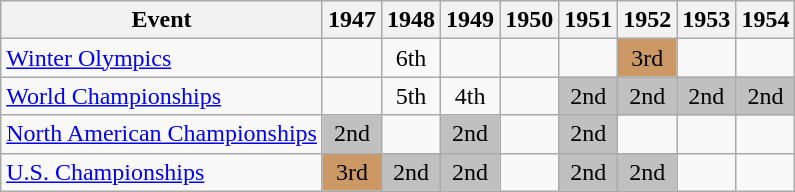<table class="wikitable">
<tr>
<th>Event</th>
<th>1947</th>
<th>1948</th>
<th>1949</th>
<th>1950</th>
<th>1951</th>
<th>1952</th>
<th>1953</th>
<th>1954</th>
</tr>
<tr>
<td><a href='#'>Winter Olympics</a></td>
<td></td>
<td align="center">6th</td>
<td></td>
<td></td>
<td></td>
<td bgcolor="CC9966"  align="center">3rd</td>
<td></td>
<td></td>
</tr>
<tr>
<td><a href='#'>World Championships</a></td>
<td></td>
<td align="center">5th</td>
<td align="center">4th</td>
<td></td>
<td bgcolor="silver" align="center">2nd</td>
<td bgcolor="silver" align="center">2nd</td>
<td bgcolor="silver" align="center">2nd</td>
<td bgcolor="silver" align="center">2nd</td>
</tr>
<tr>
<td><a href='#'>North American Championships</a></td>
<td bgcolor="silver" align="center">2nd</td>
<td></td>
<td bgcolor="silver" align="center">2nd</td>
<td></td>
<td bgcolor="silver" align="center">2nd</td>
<td></td>
<td></td>
<td></td>
</tr>
<tr>
<td><a href='#'>U.S. Championships</a></td>
<td bgcolor="CC9966" align="center">3rd</td>
<td bgcolor="silver" align="center">2nd</td>
<td bgcolor="silver" align="center">2nd</td>
<td></td>
<td bgcolor="silver" align="center">2nd</td>
<td bgcolor="silver" align="center">2nd</td>
<td></td>
<td></td>
</tr>
</table>
